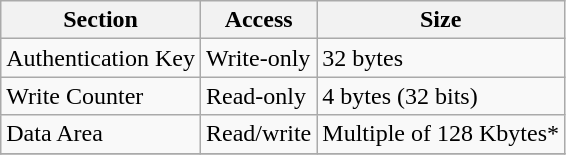<table class="wikitable">
<tr --->
<th scope="col">Section</th>
<th scope="col">Access</th>
<th scope="col">Size</th>
</tr>
<tr>
<td>Authentication Key</td>
<td>Write-only</td>
<td>32 bytes</td>
</tr>
<tr>
<td>Write Counter</td>
<td>Read-only</td>
<td>4 bytes (32 bits)</td>
</tr>
<tr>
<td>Data Area</td>
<td>Read/write</td>
<td>Multiple of 128 Kbytes*</td>
</tr>
<tr>
</tr>
</table>
